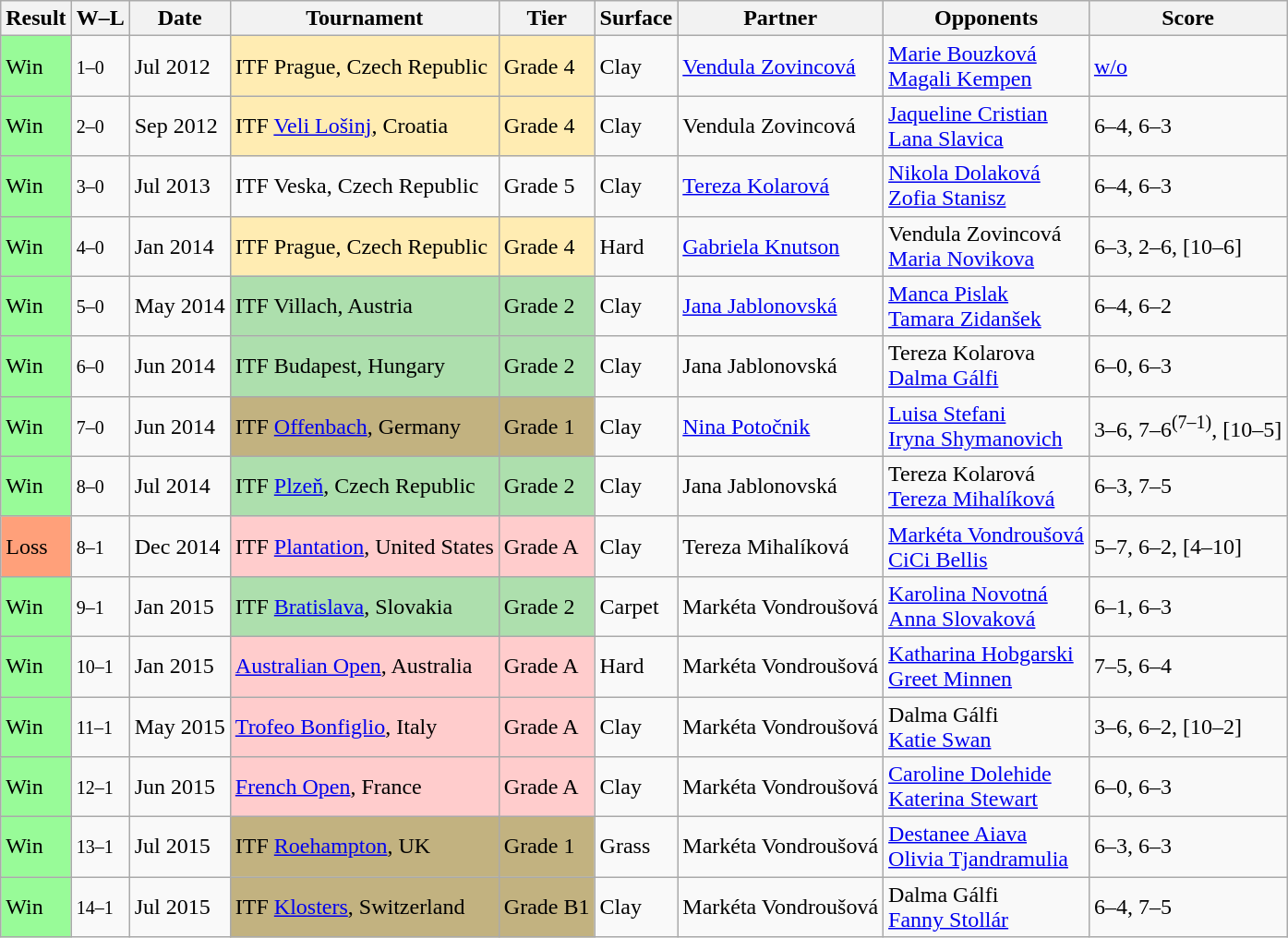<table class="sortable wikitable">
<tr>
<th>Result</th>
<th class="unsortable">W–L</th>
<th>Date</th>
<th>Tournament</th>
<th>Tier</th>
<th>Surface</th>
<th>Partner</th>
<th>Opponents</th>
<th class="unsortable">Score</th>
</tr>
<tr>
<td style="background:#98fb98;">Win</td>
<td><small>1–0</small></td>
<td>Jul 2012</td>
<td bgcolor="ffecb2">ITF Prague, Czech Republic</td>
<td bgcolor="ffecb2">Grade 4</td>
<td>Clay</td>
<td> <a href='#'>Vendula Zovincová</a></td>
<td> <a href='#'>Marie Bouzková</a> <br>  <a href='#'>Magali Kempen</a></td>
<td><a href='#'>w/o</a></td>
</tr>
<tr>
<td style="background:#98fb98;">Win</td>
<td><small>2–0</small></td>
<td>Sep 2012</td>
<td bgcolor="ffecb2">ITF <a href='#'>Veli Lošinj</a>, Croatia</td>
<td bgcolor="ffecb2">Grade 4</td>
<td>Clay</td>
<td> Vendula Zovincová</td>
<td> <a href='#'>Jaqueline Cristian</a> <br>  <a href='#'>Lana Slavica</a></td>
<td>6–4, 6–3</td>
</tr>
<tr>
<td style="background:#98fb98;">Win</td>
<td><small>3–0</small></td>
<td>Jul 2013</td>
<td>ITF Veska, Czech Republic</td>
<td>Grade 5</td>
<td>Clay</td>
<td> <a href='#'>Tereza Kolarová</a></td>
<td> <a href='#'>Nikola Dolaková</a> <br>  <a href='#'>Zofia Stanisz</a></td>
<td>6–4, 6–3</td>
</tr>
<tr>
<td style="background:#98fb98;">Win</td>
<td><small>4–0</small></td>
<td>Jan 2014</td>
<td bgcolor="ffecb2">ITF Prague, Czech Republic</td>
<td bgcolor="ffecb2">Grade 4</td>
<td>Hard</td>
<td> <a href='#'>Gabriela Knutson</a></td>
<td> Vendula Zovincová <br>  <a href='#'>Maria Novikova</a></td>
<td>6–3, 2–6, [10–6]</td>
</tr>
<tr>
<td style="background:#98fb98;">Win</td>
<td><small>5–0</small></td>
<td>May 2014</td>
<td bgcolor="addfad">ITF Villach, Austria</td>
<td bgcolor="addfad">Grade 2</td>
<td>Clay</td>
<td> <a href='#'>Jana Jablonovská</a></td>
<td> <a href='#'>Manca Pislak</a> <br>  <a href='#'>Tamara Zidanšek</a></td>
<td>6–4, 6–2</td>
</tr>
<tr>
<td style="background:#98fb98;">Win</td>
<td><small>6–0</small></td>
<td>Jun 2014</td>
<td bgcolor="addfad">ITF Budapest, Hungary</td>
<td bgcolor="addfad">Grade 2</td>
<td>Clay</td>
<td> Jana Jablonovská</td>
<td> Tereza Kolarova <br>  <a href='#'>Dalma Gálfi</a></td>
<td>6–0, 6–3</td>
</tr>
<tr>
<td style="background:#98fb98;">Win</td>
<td><small>7–0</small></td>
<td>Jun 2014</td>
<td bgcolor="c2b280">ITF <a href='#'>Offenbach</a>, Germany</td>
<td bgcolor="c2b280">Grade 1</td>
<td>Clay</td>
<td> <a href='#'>Nina Potočnik</a></td>
<td> <a href='#'>Luisa Stefani</a> <br>  <a href='#'>Iryna Shymanovich</a></td>
<td>3–6, 7–6<sup>(7–1)</sup>, [10–5]</td>
</tr>
<tr>
<td style="background:#98fb98;">Win</td>
<td><small>8–0</small></td>
<td>Jul 2014</td>
<td bgcolor="addfad">ITF <a href='#'>Plzeň</a>, Czech Republic</td>
<td bgcolor="addfad">Grade 2</td>
<td>Clay</td>
<td> Jana Jablonovská</td>
<td> Tereza Kolarová <br> <a href='#'>Tereza Mihalíková</a></td>
<td>6–3, 7–5</td>
</tr>
<tr>
<td style="background:#ffa07a;">Loss</td>
<td><small>8–1</small></td>
<td>Dec 2014</td>
<td bgcolor="#fcc">ITF <a href='#'>Plantation</a>, United States</td>
<td bgcolor="#fcc">Grade A</td>
<td>Clay</td>
<td> Tereza Mihalíková</td>
<td> <a href='#'>Markéta Vondroušová</a> <br>  <a href='#'>CiCi Bellis</a></td>
<td>5–7, 6–2, [4–10]</td>
</tr>
<tr>
<td style="background:#98fb98;">Win</td>
<td><small>9–1</small></td>
<td>Jan 2015</td>
<td bgcolor="addfad">ITF <a href='#'>Bratislava</a>, Slovakia</td>
<td bgcolor="addfad">Grade 2</td>
<td>Carpet</td>
<td> Markéta Vondroušová</td>
<td> <a href='#'>Karolina Novotná</a> <br>  <a href='#'>Anna Slovaková</a></td>
<td>6–1, 6–3</td>
</tr>
<tr>
<td style="background:#98fb98;">Win</td>
<td><small>10–1</small></td>
<td>Jan 2015</td>
<td bgcolor="#fcc"><a href='#'>Australian Open</a>, Australia</td>
<td bgcolor="#fcc">Grade A</td>
<td>Hard</td>
<td> Markéta Vondroušová</td>
<td> <a href='#'>Katharina Hobgarski</a> <br>  <a href='#'>Greet Minnen</a></td>
<td>7–5, 6–4</td>
</tr>
<tr>
<td style="background:#98fb98;">Win</td>
<td><small>11–1</small></td>
<td>May 2015</td>
<td bgcolor="#fcc"><a href='#'>Trofeo Bonfiglio</a>, Italy</td>
<td bgcolor="#fcc">Grade A</td>
<td>Clay</td>
<td> Markéta Vondroušová</td>
<td> Dalma Gálfi <br>  <a href='#'>Katie Swan</a></td>
<td>3–6, 6–2, [10–2]</td>
</tr>
<tr>
<td style="background:#98fb98;">Win</td>
<td><small>12–1</small></td>
<td>Jun 2015</td>
<td bgcolor="#fcc"><a href='#'>French Open</a>, France</td>
<td bgcolor="#fcc">Grade A</td>
<td>Clay</td>
<td> Markéta Vondroušová</td>
<td> <a href='#'>Caroline Dolehide</a> <br>  <a href='#'>Katerina Stewart</a></td>
<td>6–0, 6–3</td>
</tr>
<tr>
<td style="background:#98fb98;">Win</td>
<td><small>13–1</small></td>
<td>Jul 2015</td>
<td bgcolor="c2b280">ITF <a href='#'>Roehampton</a>, UK</td>
<td bgcolor="c2b280">Grade 1</td>
<td>Grass</td>
<td> Markéta Vondroušová</td>
<td> <a href='#'>Destanee Aiava</a> <br>  <a href='#'>Olivia Tjandramulia</a></td>
<td>6–3, 6–3</td>
</tr>
<tr>
<td style="background:#98fb98;">Win</td>
<td><small>14–1</small></td>
<td>Jul 2015</td>
<td bgcolor="c2b280">ITF <a href='#'>Klosters</a>, Switzerland</td>
<td bgcolor="c2b280">Grade B1</td>
<td>Clay</td>
<td> Markéta Vondroušová</td>
<td> Dalma Gálfi <br>  <a href='#'>Fanny Stollár</a></td>
<td>6–4, 7–5</td>
</tr>
</table>
